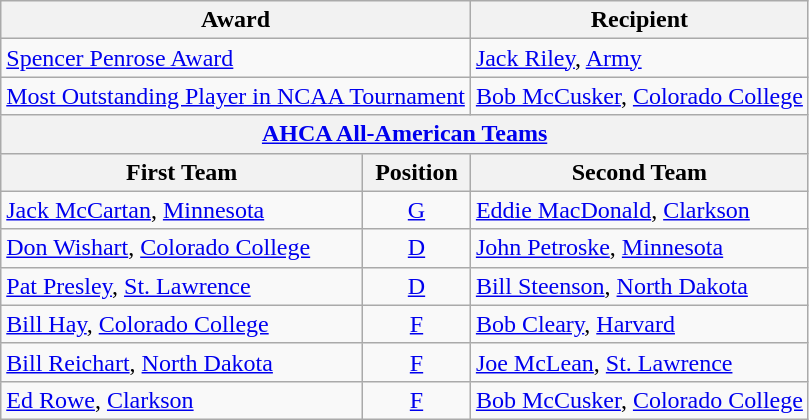<table class="wikitable">
<tr>
<th colspan=2>Award</th>
<th>Recipient</th>
</tr>
<tr>
<td colspan=2><a href='#'>Spencer Penrose Award</a></td>
<td><a href='#'>Jack Riley</a>, <a href='#'>Army</a></td>
</tr>
<tr>
<td colspan=2><a href='#'>Most Outstanding Player in NCAA Tournament</a></td>
<td><a href='#'>Bob McCusker</a>, <a href='#'>Colorado College</a></td>
</tr>
<tr>
<th colspan=3><a href='#'>AHCA All-American Teams</a></th>
</tr>
<tr>
<th>First Team</th>
<th>Position</th>
<th>Second Team</th>
</tr>
<tr>
<td><a href='#'>Jack McCartan</a>, <a href='#'>Minnesota</a></td>
<td align=center><a href='#'>G</a></td>
<td><a href='#'>Eddie MacDonald</a>, <a href='#'>Clarkson</a></td>
</tr>
<tr>
<td><a href='#'>Don Wishart</a>, <a href='#'>Colorado College</a></td>
<td align=center><a href='#'>D</a></td>
<td><a href='#'>John Petroske</a>, <a href='#'>Minnesota</a></td>
</tr>
<tr>
<td><a href='#'>Pat Presley</a>, <a href='#'>St. Lawrence</a></td>
<td align=center><a href='#'>D</a></td>
<td><a href='#'>Bill Steenson</a>, <a href='#'>North Dakota</a></td>
</tr>
<tr>
<td><a href='#'>Bill Hay</a>, <a href='#'>Colorado College</a></td>
<td align=center><a href='#'>F</a></td>
<td><a href='#'>Bob Cleary</a>, <a href='#'>Harvard</a></td>
</tr>
<tr>
<td><a href='#'>Bill Reichart</a>, <a href='#'>North Dakota</a></td>
<td align=center><a href='#'>F</a></td>
<td><a href='#'>Joe McLean</a>, <a href='#'>St. Lawrence</a></td>
</tr>
<tr>
<td><a href='#'>Ed Rowe</a>, <a href='#'>Clarkson</a></td>
<td align=center><a href='#'>F</a></td>
<td><a href='#'>Bob McCusker</a>, <a href='#'>Colorado College</a></td>
</tr>
</table>
